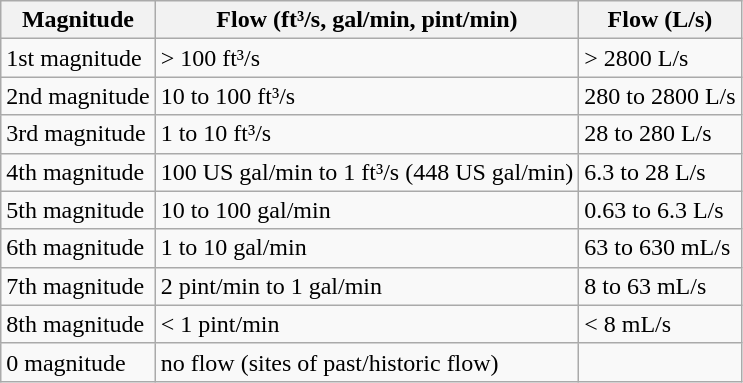<table class="wikitable">
<tr>
<th>Magnitude</th>
<th>Flow (ft³/s, gal/min, pint/min)</th>
<th>Flow (L/s)</th>
</tr>
<tr>
<td>1st magnitude</td>
<td>> 100 ft³/s</td>
<td>> 2800 L/s</td>
</tr>
<tr>
<td>2nd magnitude</td>
<td>10 to 100 ft³/s</td>
<td>280 to 2800 L/s</td>
</tr>
<tr>
<td>3rd magnitude</td>
<td>1 to 10 ft³/s</td>
<td>28 to 280 L/s</td>
</tr>
<tr>
<td>4th magnitude</td>
<td>100 US gal/min to 1 ft³/s (448 US gal/min)</td>
<td>6.3 to 28 L/s</td>
</tr>
<tr>
<td>5th magnitude</td>
<td>10 to 100 gal/min</td>
<td>0.63 to 6.3 L/s</td>
</tr>
<tr>
<td>6th magnitude</td>
<td>1 to 10 gal/min</td>
<td>63 to 630 mL/s</td>
</tr>
<tr>
<td>7th magnitude</td>
<td>2 pint/min to 1 gal/min</td>
<td>8 to 63 mL/s</td>
</tr>
<tr>
<td>8th magnitude</td>
<td>< 1 pint/min</td>
<td>< 8 mL/s</td>
</tr>
<tr>
<td>0 magnitude</td>
<td>no flow (sites of past/historic flow)</td>
<td></td>
</tr>
</table>
